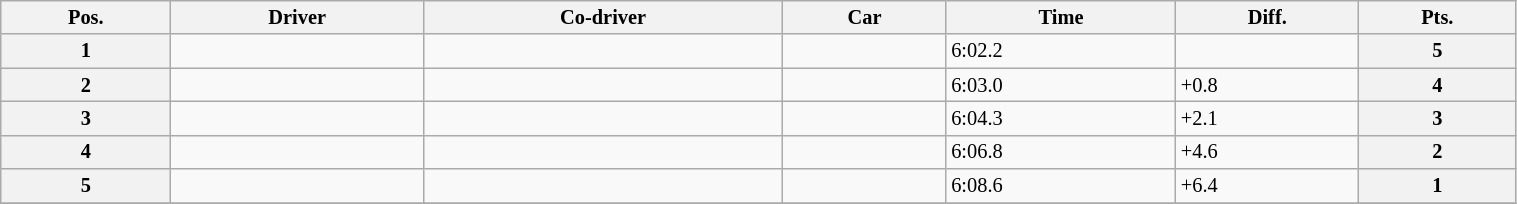<table class="wikitable" width=80% style="font-size: 85%;">
<tr>
<th>Pos.</th>
<th>Driver</th>
<th>Co-driver</th>
<th>Car</th>
<th>Time</th>
<th>Diff.</th>
<th>Pts.</th>
</tr>
<tr>
<th>1</th>
<td></td>
<td></td>
<td></td>
<td>6:02.2</td>
<td></td>
<th>5</th>
</tr>
<tr>
<th>2</th>
<td></td>
<td></td>
<td></td>
<td>6:03.0</td>
<td>+0.8</td>
<th>4</th>
</tr>
<tr>
<th>3</th>
<td></td>
<td></td>
<td></td>
<td>6:04.3</td>
<td>+2.1</td>
<th>3</th>
</tr>
<tr>
<th>4</th>
<td></td>
<td></td>
<td></td>
<td>6:06.8</td>
<td>+4.6</td>
<th>2</th>
</tr>
<tr>
<th>5</th>
<td></td>
<td></td>
<td></td>
<td>6:08.6</td>
<td>+6.4</td>
<th>1</th>
</tr>
<tr>
</tr>
</table>
